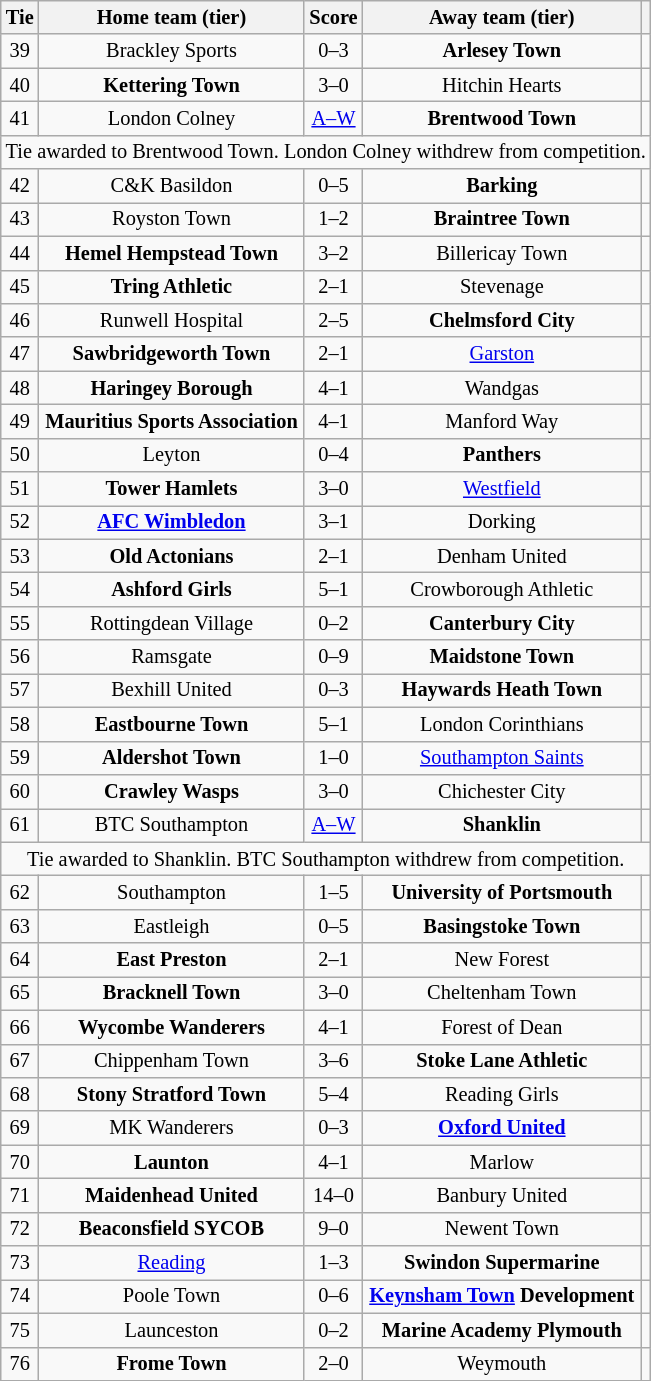<table class="wikitable" style="text-align:center; font-size:85%">
<tr>
<th>Tie</th>
<th>Home team (tier)</th>
<th>Score</th>
<th>Away team (tier)</th>
<th></th>
</tr>
<tr>
<td align="center">39</td>
<td>Brackley Sports</td>
<td align="center">0–3</td>
<td><strong>Arlesey Town</strong></td>
<td></td>
</tr>
<tr>
<td align="center">40</td>
<td><strong>Kettering Town</strong></td>
<td align="center">3–0</td>
<td>Hitchin Hearts</td>
<td></td>
</tr>
<tr>
<td align="center">41</td>
<td>London Colney</td>
<td align="center"><a href='#'>A–W</a></td>
<td><strong>Brentwood Town</strong></td>
<td></td>
</tr>
<tr>
<td colspan="5" align="center">Tie awarded to Brentwood Town. London Colney withdrew from competition.</td>
</tr>
<tr>
<td align="center">42</td>
<td>C&K Basildon</td>
<td align="center">0–5</td>
<td><strong>Barking</strong></td>
<td></td>
</tr>
<tr>
<td align="center">43</td>
<td>Royston Town</td>
<td align="center">1–2</td>
<td><strong>Braintree Town</strong></td>
<td></td>
</tr>
<tr>
<td align="center">44</td>
<td><strong>Hemel Hempstead Town</strong></td>
<td align="center">3–2</td>
<td>Billericay Town</td>
<td></td>
</tr>
<tr>
<td align="center">45</td>
<td><strong>Tring Athletic</strong></td>
<td align="center">2–1</td>
<td>Stevenage</td>
<td></td>
</tr>
<tr>
<td align="center">46</td>
<td>Runwell Hospital</td>
<td align="center">2–5</td>
<td><strong>Chelmsford City</strong></td>
<td></td>
</tr>
<tr>
<td align="center">47</td>
<td><strong>Sawbridgeworth Town</strong></td>
<td align="center">2–1</td>
<td><a href='#'>Garston</a></td>
<td></td>
</tr>
<tr>
<td align="center">48</td>
<td><strong>Haringey Borough</strong></td>
<td align="center">4–1</td>
<td>Wandgas</td>
<td></td>
</tr>
<tr>
<td align="center">49</td>
<td><strong>Mauritius Sports Association</strong></td>
<td align="center">4–1</td>
<td>Manford Way</td>
<td></td>
</tr>
<tr>
<td align="center">50</td>
<td>Leyton</td>
<td align="center">0–4</td>
<td><strong>Panthers</strong></td>
<td></td>
</tr>
<tr>
<td align="center">51</td>
<td><strong>Tower Hamlets</strong></td>
<td align="center">3–0</td>
<td><a href='#'>Westfield</a></td>
<td></td>
</tr>
<tr>
<td align="center">52</td>
<td><strong><a href='#'>AFC Wimbledon</a></strong></td>
<td align="center">3–1</td>
<td>Dorking</td>
<td></td>
</tr>
<tr>
<td align="center">53</td>
<td><strong>Old Actonians</strong></td>
<td align="center">2–1</td>
<td>Denham United</td>
<td></td>
</tr>
<tr>
<td align="center">54</td>
<td><strong>Ashford Girls</strong></td>
<td align="center">5–1</td>
<td>Crowborough Athletic</td>
<td></td>
</tr>
<tr>
<td align="center">55</td>
<td>Rottingdean Village</td>
<td align="center">0–2</td>
<td><strong>Canterbury City</strong></td>
<td></td>
</tr>
<tr>
<td align="center">56</td>
<td>Ramsgate</td>
<td align="center">0–9</td>
<td><strong>Maidstone Town</strong></td>
<td></td>
</tr>
<tr>
<td align="center">57</td>
<td>Bexhill United</td>
<td align="center">0–3</td>
<td><strong>Haywards Heath Town</strong></td>
<td></td>
</tr>
<tr>
<td align="center">58</td>
<td><strong>Eastbourne Town</strong></td>
<td align="center">5–1</td>
<td>London Corinthians</td>
<td></td>
</tr>
<tr>
<td align="center">59</td>
<td><strong>Aldershot Town</strong></td>
<td align="center">1–0</td>
<td><a href='#'>Southampton Saints</a></td>
<td></td>
</tr>
<tr>
<td align="center">60</td>
<td><strong>Crawley Wasps</strong></td>
<td align="center">3–0</td>
<td>Chichester City</td>
<td></td>
</tr>
<tr>
<td align="center">61</td>
<td>BTC Southampton</td>
<td align="center"><a href='#'>A–W</a></td>
<td><strong>Shanklin</strong></td>
<td></td>
</tr>
<tr>
<td colspan="5" align="center">Tie awarded to Shanklin. BTC Southampton withdrew from competition.</td>
</tr>
<tr>
<td align="center">62</td>
<td>Southampton</td>
<td align="center">1–5</td>
<td><strong>University of Portsmouth</strong></td>
<td></td>
</tr>
<tr>
<td align="center">63</td>
<td>Eastleigh</td>
<td align="center">0–5</td>
<td><strong>Basingstoke Town</strong></td>
<td></td>
</tr>
<tr>
<td align="center">64</td>
<td><strong>East Preston</strong></td>
<td align="center">2–1</td>
<td>New Forest</td>
<td></td>
</tr>
<tr>
<td align="center">65</td>
<td><strong>Bracknell Town</strong></td>
<td align="center">3–0</td>
<td>Cheltenham Town</td>
<td></td>
</tr>
<tr>
<td align="center">66</td>
<td><strong>Wycombe Wanderers</strong></td>
<td align="center">4–1</td>
<td>Forest of Dean</td>
<td></td>
</tr>
<tr>
<td align="center">67</td>
<td>Chippenham Town</td>
<td align="center">3–6</td>
<td><strong>Stoke Lane Athletic</strong></td>
<td></td>
</tr>
<tr>
<td align="center">68</td>
<td><strong>Stony Stratford Town</strong></td>
<td align="center">5–4</td>
<td>Reading Girls</td>
<td></td>
</tr>
<tr>
<td align="center">69</td>
<td>MK Wanderers</td>
<td align="center">0–3</td>
<td><strong><a href='#'>Oxford United</a></strong></td>
<td></td>
</tr>
<tr>
<td align="center">70</td>
<td><strong>Launton</strong></td>
<td align="center">4–1</td>
<td>Marlow</td>
<td></td>
</tr>
<tr>
<td align="center">71</td>
<td><strong>Maidenhead United</strong></td>
<td align="center">14–0</td>
<td>Banbury United</td>
<td></td>
</tr>
<tr>
<td align="center">72</td>
<td><strong>Beaconsfield SYCOB</strong></td>
<td align="center">9–0</td>
<td>Newent Town</td>
<td></td>
</tr>
<tr>
<td align="center">73</td>
<td><a href='#'>Reading</a></td>
<td align="center">1–3</td>
<td><strong>Swindon Supermarine</strong></td>
<td></td>
</tr>
<tr>
<td align="center">74</td>
<td>Poole Town</td>
<td align="center">0–6</td>
<td><strong><a href='#'>Keynsham Town</a> Development</strong></td>
<td></td>
</tr>
<tr>
<td align="center">75</td>
<td>Launceston</td>
<td align="center">0–2</td>
<td><strong>Marine Academy Plymouth</strong></td>
<td></td>
</tr>
<tr>
<td align="center">76</td>
<td><strong>Frome Town</strong></td>
<td align="center">2–0</td>
<td>Weymouth</td>
<td></td>
</tr>
</table>
